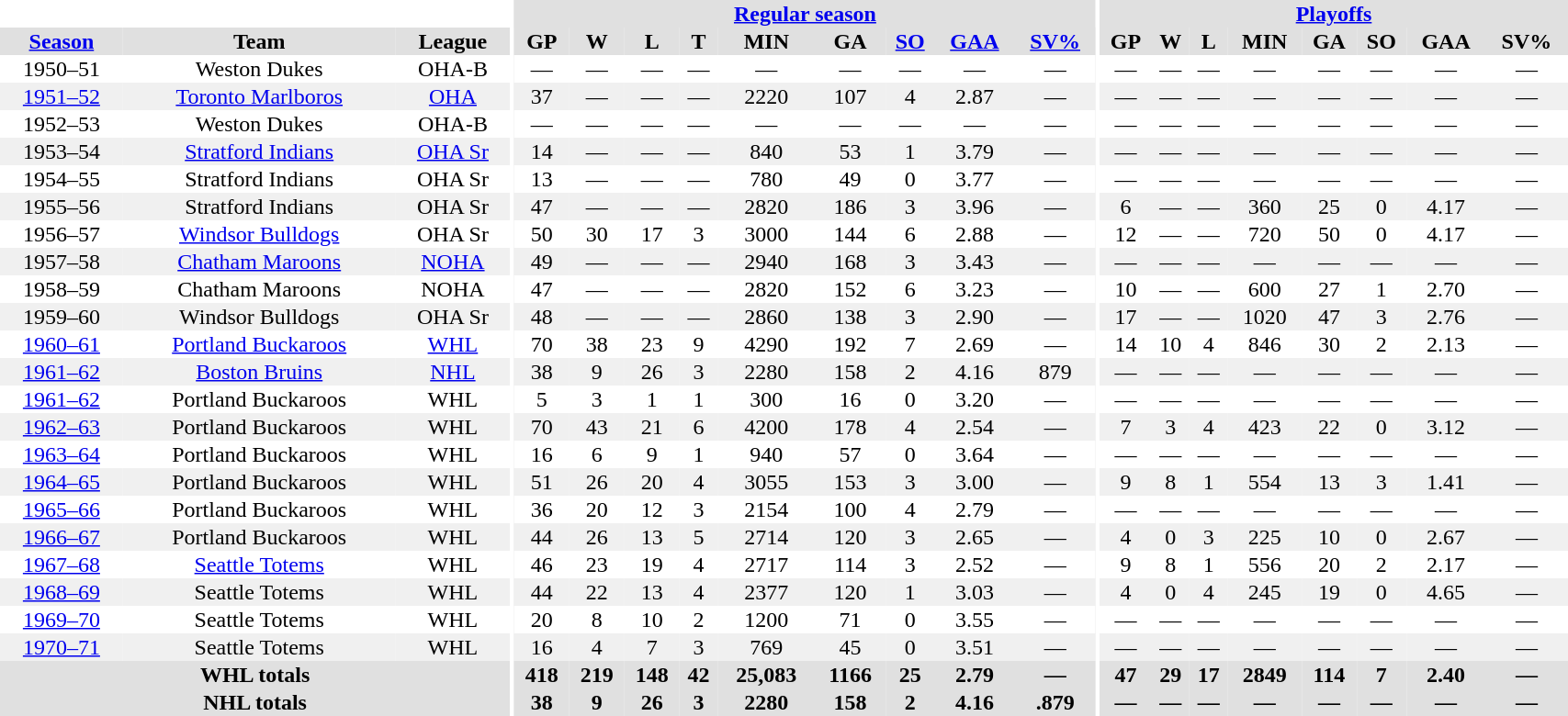<table border="0" cellpadding="1" cellspacing="0" style="width:90%; text-align:center;">
<tr bgcolor="#e0e0e0">
<th colspan="3" bgcolor="#ffffff"></th>
<th rowspan="99" bgcolor="#ffffff"></th>
<th colspan="9" bgcolor="#e0e0e0"><a href='#'>Regular season</a></th>
<th rowspan="99" bgcolor="#ffffff"></th>
<th colspan="8" bgcolor="#e0e0e0"><a href='#'>Playoffs</a></th>
</tr>
<tr bgcolor="#e0e0e0">
<th><a href='#'>Season</a></th>
<th>Team</th>
<th>League</th>
<th>GP</th>
<th>W</th>
<th>L</th>
<th>T</th>
<th>MIN</th>
<th>GA</th>
<th><a href='#'>SO</a></th>
<th><a href='#'>GAA</a></th>
<th><a href='#'>SV%</a></th>
<th>GP</th>
<th>W</th>
<th>L</th>
<th>MIN</th>
<th>GA</th>
<th>SO</th>
<th>GAA</th>
<th>SV%</th>
</tr>
<tr>
<td>1950–51</td>
<td>Weston Dukes</td>
<td>OHA-B</td>
<td>—</td>
<td>—</td>
<td>—</td>
<td>—</td>
<td>—</td>
<td>—</td>
<td>—</td>
<td>—</td>
<td>—</td>
<td>—</td>
<td>—</td>
<td>—</td>
<td>—</td>
<td>—</td>
<td>—</td>
<td>—</td>
<td>—</td>
</tr>
<tr bgcolor="#f0f0f0">
<td><a href='#'>1951–52</a></td>
<td><a href='#'>Toronto Marlboros</a></td>
<td><a href='#'>OHA</a></td>
<td>37</td>
<td>—</td>
<td>—</td>
<td>—</td>
<td>2220</td>
<td>107</td>
<td>4</td>
<td>2.87</td>
<td>—</td>
<td>—</td>
<td>—</td>
<td>—</td>
<td>—</td>
<td>—</td>
<td>—</td>
<td>—</td>
<td>—</td>
</tr>
<tr>
<td>1952–53</td>
<td>Weston Dukes</td>
<td>OHA-B</td>
<td>—</td>
<td>—</td>
<td>—</td>
<td>—</td>
<td>—</td>
<td>—</td>
<td>—</td>
<td>—</td>
<td>—</td>
<td>—</td>
<td>—</td>
<td>—</td>
<td>—</td>
<td>—</td>
<td>—</td>
<td>—</td>
<td>—</td>
</tr>
<tr bgcolor="#f0f0f0">
<td>1953–54</td>
<td><a href='#'>Stratford Indians</a></td>
<td><a href='#'>OHA Sr</a></td>
<td>14</td>
<td>—</td>
<td>—</td>
<td>—</td>
<td>840</td>
<td>53</td>
<td>1</td>
<td>3.79</td>
<td>—</td>
<td>—</td>
<td>—</td>
<td>—</td>
<td>—</td>
<td>—</td>
<td>—</td>
<td>—</td>
<td>—</td>
</tr>
<tr>
<td>1954–55</td>
<td>Stratford Indians</td>
<td>OHA Sr</td>
<td>13</td>
<td>—</td>
<td>—</td>
<td>—</td>
<td>780</td>
<td>49</td>
<td>0</td>
<td>3.77</td>
<td>—</td>
<td>—</td>
<td>—</td>
<td>—</td>
<td>—</td>
<td>—</td>
<td>—</td>
<td>—</td>
<td>—</td>
</tr>
<tr bgcolor="#f0f0f0">
<td>1955–56</td>
<td>Stratford Indians</td>
<td>OHA Sr</td>
<td>47</td>
<td>—</td>
<td>—</td>
<td>—</td>
<td>2820</td>
<td>186</td>
<td>3</td>
<td>3.96</td>
<td>—</td>
<td>6</td>
<td>—</td>
<td>—</td>
<td>360</td>
<td>25</td>
<td>0</td>
<td>4.17</td>
<td>—</td>
</tr>
<tr>
<td>1956–57</td>
<td><a href='#'>Windsor Bulldogs</a></td>
<td>OHA Sr</td>
<td>50</td>
<td>30</td>
<td>17</td>
<td>3</td>
<td>3000</td>
<td>144</td>
<td>6</td>
<td>2.88</td>
<td>—</td>
<td>12</td>
<td>—</td>
<td>—</td>
<td>720</td>
<td>50</td>
<td>0</td>
<td>4.17</td>
<td>—</td>
</tr>
<tr bgcolor="#f0f0f0">
<td>1957–58</td>
<td><a href='#'>Chatham Maroons</a></td>
<td><a href='#'>NOHA</a></td>
<td>49</td>
<td>—</td>
<td>—</td>
<td>—</td>
<td>2940</td>
<td>168</td>
<td>3</td>
<td>3.43</td>
<td>—</td>
<td>—</td>
<td>—</td>
<td>—</td>
<td>—</td>
<td>—</td>
<td>—</td>
<td>—</td>
<td>—</td>
</tr>
<tr>
<td>1958–59</td>
<td>Chatham Maroons</td>
<td>NOHA</td>
<td>47</td>
<td>—</td>
<td>—</td>
<td>—</td>
<td>2820</td>
<td>152</td>
<td>6</td>
<td>3.23</td>
<td>—</td>
<td>10</td>
<td>—</td>
<td>—</td>
<td>600</td>
<td>27</td>
<td>1</td>
<td>2.70</td>
<td>—</td>
</tr>
<tr bgcolor="#f0f0f0">
<td>1959–60</td>
<td>Windsor Bulldogs</td>
<td>OHA Sr</td>
<td>48</td>
<td>—</td>
<td>—</td>
<td>—</td>
<td>2860</td>
<td>138</td>
<td>3</td>
<td>2.90</td>
<td>—</td>
<td>17</td>
<td>—</td>
<td>—</td>
<td>1020</td>
<td>47</td>
<td>3</td>
<td>2.76</td>
<td>—</td>
</tr>
<tr>
<td><a href='#'>1960–61</a></td>
<td><a href='#'>Portland Buckaroos</a></td>
<td><a href='#'>WHL</a></td>
<td>70</td>
<td>38</td>
<td>23</td>
<td>9</td>
<td>4290</td>
<td>192</td>
<td>7</td>
<td>2.69</td>
<td>—</td>
<td>14</td>
<td>10</td>
<td>4</td>
<td>846</td>
<td>30</td>
<td>2</td>
<td>2.13</td>
<td>—</td>
</tr>
<tr bgcolor="#f0f0f0">
<td><a href='#'>1961–62</a></td>
<td><a href='#'>Boston Bruins</a></td>
<td><a href='#'>NHL</a></td>
<td>38</td>
<td>9</td>
<td>26</td>
<td>3</td>
<td>2280</td>
<td>158</td>
<td>2</td>
<td>4.16</td>
<td>879</td>
<td>—</td>
<td>—</td>
<td>—</td>
<td>—</td>
<td>—</td>
<td>—</td>
<td>—</td>
<td>—</td>
</tr>
<tr>
<td><a href='#'>1961–62</a></td>
<td>Portland Buckaroos</td>
<td>WHL</td>
<td>5</td>
<td>3</td>
<td>1</td>
<td>1</td>
<td>300</td>
<td>16</td>
<td>0</td>
<td>3.20</td>
<td>—</td>
<td>—</td>
<td>—</td>
<td>—</td>
<td>—</td>
<td>—</td>
<td>—</td>
<td>—</td>
<td>—</td>
</tr>
<tr bgcolor="#f0f0f0">
<td><a href='#'>1962–63</a></td>
<td>Portland Buckaroos</td>
<td>WHL</td>
<td>70</td>
<td>43</td>
<td>21</td>
<td>6</td>
<td>4200</td>
<td>178</td>
<td>4</td>
<td>2.54</td>
<td>—</td>
<td>7</td>
<td>3</td>
<td>4</td>
<td>423</td>
<td>22</td>
<td>0</td>
<td>3.12</td>
<td>—</td>
</tr>
<tr>
<td><a href='#'>1963–64</a></td>
<td>Portland Buckaroos</td>
<td>WHL</td>
<td>16</td>
<td>6</td>
<td>9</td>
<td>1</td>
<td>940</td>
<td>57</td>
<td>0</td>
<td>3.64</td>
<td>—</td>
<td>—</td>
<td>—</td>
<td>—</td>
<td>—</td>
<td>—</td>
<td>—</td>
<td>—</td>
<td>—</td>
</tr>
<tr bgcolor="#f0f0f0">
<td><a href='#'>1964–65</a></td>
<td>Portland Buckaroos</td>
<td>WHL</td>
<td>51</td>
<td>26</td>
<td>20</td>
<td>4</td>
<td>3055</td>
<td>153</td>
<td>3</td>
<td>3.00</td>
<td>—</td>
<td>9</td>
<td>8</td>
<td>1</td>
<td>554</td>
<td>13</td>
<td>3</td>
<td>1.41</td>
<td>—</td>
</tr>
<tr>
<td><a href='#'>1965–66</a></td>
<td>Portland Buckaroos</td>
<td>WHL</td>
<td>36</td>
<td>20</td>
<td>12</td>
<td>3</td>
<td>2154</td>
<td>100</td>
<td>4</td>
<td>2.79</td>
<td>—</td>
<td>—</td>
<td>—</td>
<td>—</td>
<td>—</td>
<td>—</td>
<td>—</td>
<td>—</td>
<td>—</td>
</tr>
<tr bgcolor="#f0f0f0">
<td><a href='#'>1966–67</a></td>
<td>Portland Buckaroos</td>
<td>WHL</td>
<td>44</td>
<td>26</td>
<td>13</td>
<td>5</td>
<td>2714</td>
<td>120</td>
<td>3</td>
<td>2.65</td>
<td>—</td>
<td>4</td>
<td>0</td>
<td>3</td>
<td>225</td>
<td>10</td>
<td>0</td>
<td>2.67</td>
<td>—</td>
</tr>
<tr>
<td><a href='#'>1967–68</a></td>
<td><a href='#'>Seattle Totems</a></td>
<td>WHL</td>
<td>46</td>
<td>23</td>
<td>19</td>
<td>4</td>
<td>2717</td>
<td>114</td>
<td>3</td>
<td>2.52</td>
<td>—</td>
<td>9</td>
<td>8</td>
<td>1</td>
<td>556</td>
<td>20</td>
<td>2</td>
<td>2.17</td>
<td>—</td>
</tr>
<tr bgcolor="#f0f0f0">
<td><a href='#'>1968–69</a></td>
<td>Seattle Totems</td>
<td>WHL</td>
<td>44</td>
<td>22</td>
<td>13</td>
<td>4</td>
<td>2377</td>
<td>120</td>
<td>1</td>
<td>3.03</td>
<td>—</td>
<td>4</td>
<td>0</td>
<td>4</td>
<td>245</td>
<td>19</td>
<td>0</td>
<td>4.65</td>
<td>—</td>
</tr>
<tr>
<td><a href='#'>1969–70</a></td>
<td>Seattle Totems</td>
<td>WHL</td>
<td>20</td>
<td>8</td>
<td>10</td>
<td>2</td>
<td>1200</td>
<td>71</td>
<td>0</td>
<td>3.55</td>
<td>—</td>
<td>—</td>
<td>—</td>
<td>—</td>
<td>—</td>
<td>—</td>
<td>—</td>
<td>—</td>
<td>—</td>
</tr>
<tr bgcolor="#f0f0f0">
<td><a href='#'>1970–71</a></td>
<td>Seattle Totems</td>
<td>WHL</td>
<td>16</td>
<td>4</td>
<td>7</td>
<td>3</td>
<td>769</td>
<td>45</td>
<td>0</td>
<td>3.51</td>
<td>—</td>
<td>—</td>
<td>—</td>
<td>—</td>
<td>—</td>
<td>—</td>
<td>—</td>
<td>—</td>
<td>—</td>
</tr>
<tr bgcolor="#e0e0e0">
<th colspan=3>WHL totals</th>
<th>418</th>
<th>219</th>
<th>148</th>
<th>42</th>
<th>25,083</th>
<th>1166</th>
<th>25</th>
<th>2.79</th>
<th>—</th>
<th>47</th>
<th>29</th>
<th>17</th>
<th>2849</th>
<th>114</th>
<th>7</th>
<th>2.40</th>
<th>—</th>
</tr>
<tr bgcolor="#e0e0e0">
<th colspan=3>NHL totals</th>
<th>38</th>
<th>9</th>
<th>26</th>
<th>3</th>
<th>2280</th>
<th>158</th>
<th>2</th>
<th>4.16</th>
<th>.879</th>
<th>—</th>
<th>—</th>
<th>—</th>
<th>—</th>
<th>—</th>
<th>—</th>
<th>—</th>
<th>—</th>
</tr>
</table>
